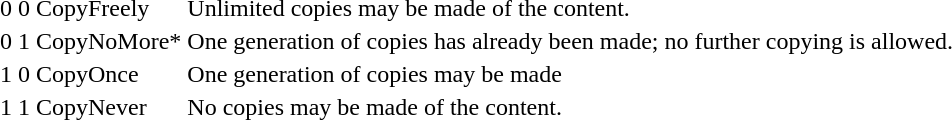<table border="0" cellpadding="2" cellspacing="0">
<tr>
<td>0</td>
<td>0</td>
<td>CopyFreely</td>
<td>Unlimited copies may be made of the content.</td>
</tr>
<tr>
<td>0</td>
<td>1</td>
<td>CopyNoMore*</td>
<td>One generation of copies has already been made; no further copying is allowed.</td>
</tr>
<tr>
<td>1</td>
<td>0</td>
<td>CopyOnce</td>
<td>One generation of copies may be made</td>
</tr>
<tr>
<td>1</td>
<td>1</td>
<td>CopyNever</td>
<td>No copies may be made of the content.</td>
</tr>
</table>
